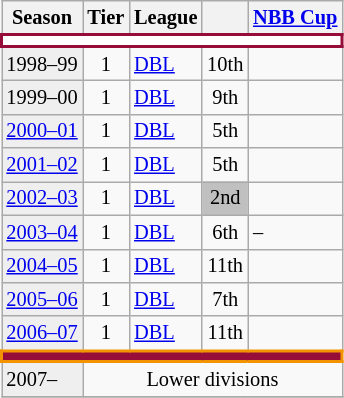<table class="wikitable" style="font-size:85%">
<tr bgcolor=>
<th>Season</th>
<th>Tier</th>
<th>League</th>
<th></th>
<th><a href='#'>NBB Cup</a></th>
</tr>
<tr>
<td colspan=5 style="background:white; color:black; border:2px solid #970D3A;"></td>
</tr>
<tr>
<td style="background:#efefef;">1998–99</td>
<td align="center">1</td>
<td><a href='#'>DBL</a></td>
<td align="center">10th</td>
<td style="background: "></td>
</tr>
<tr>
<td style="background:#efefef;">1999–00</td>
<td align="center">1</td>
<td><a href='#'>DBL</a></td>
<td align="center">9th</td>
<td></td>
</tr>
<tr>
<td style="background:#efefef;"><a href='#'>2000–01</a></td>
<td align="center">1</td>
<td><a href='#'>DBL</a></td>
<td align="center">5th</td>
<td style="background: "></td>
</tr>
<tr>
<td style="background:#efefef;"><a href='#'>2001–02</a></td>
<td align="center">1</td>
<td><a href='#'>DBL</a></td>
<td align="center">5th</td>
<td style="background: "></td>
</tr>
<tr>
<td style="background:#efefef;"><a href='#'>2002–03</a></td>
<td align="center">1</td>
<td><a href='#'>DBL</a></td>
<td align="center" bgcolor=silver>2nd</td>
<td style="background: "></td>
</tr>
<tr>
<td style="background:#efefef;"><a href='#'>2003–04</a></td>
<td align="center">1</td>
<td><a href='#'>DBL</a></td>
<td align="center">6th</td>
<td style="background: ">–</td>
</tr>
<tr>
<td style="background:#efefef;"><a href='#'>2004–05</a></td>
<td align="center">1</td>
<td><a href='#'>DBL</a></td>
<td align="center">11th</td>
<td style="background: "></td>
</tr>
<tr>
<td style="background:#efefef;"><a href='#'>2005–06</a></td>
<td align="center">1</td>
<td><a href='#'>DBL</a></td>
<td align="center">7th</td>
<td style="background: "></td>
</tr>
<tr>
<td style="background:#efefef;"><a href='#'>2006–07</a></td>
<td align="center">1</td>
<td><a href='#'>DBL</a></td>
<td align="center">11th</td>
<td style="background: "></td>
</tr>
<tr>
<td colspan=5 style="background:#970D3A; color:white; border:2px solid #F29400;"></td>
</tr>
<tr>
<td style="background:#efefef;">2007–</td>
<td colspan=5 align="center">Lower divisions</td>
</tr>
<tr>
</tr>
</table>
